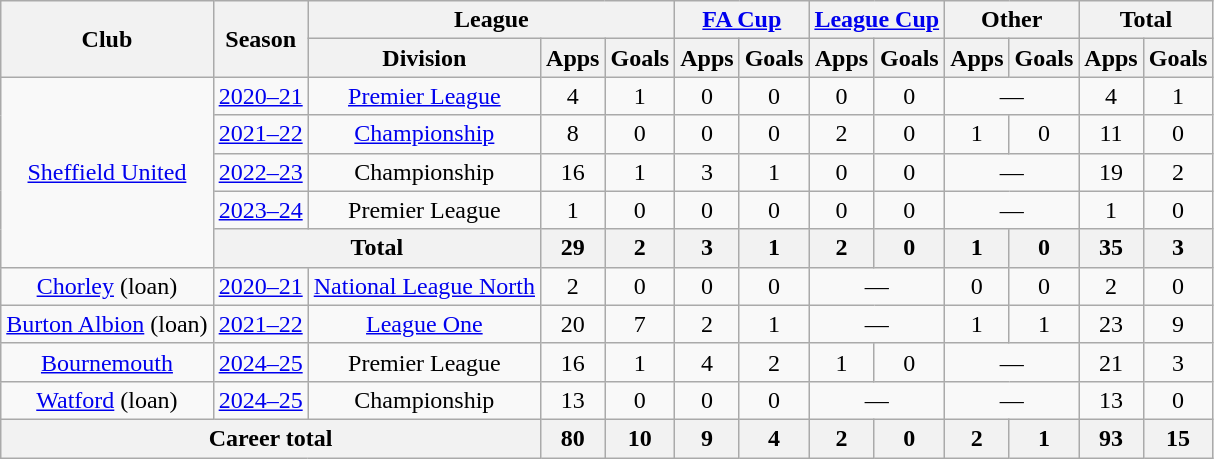<table class=wikitable style="text-align:center">
<tr>
<th rowspan="2">Club</th>
<th rowspan="2">Season</th>
<th colspan="3">League</th>
<th colspan="2"><a href='#'>FA Cup</a></th>
<th colspan="2"><a href='#'>League Cup</a></th>
<th colspan="2">Other</th>
<th colspan="2">Total</th>
</tr>
<tr>
<th>Division</th>
<th>Apps</th>
<th>Goals</th>
<th>Apps</th>
<th>Goals</th>
<th>Apps</th>
<th>Goals</th>
<th>Apps</th>
<th>Goals</th>
<th>Apps</th>
<th>Goals</th>
</tr>
<tr>
<td rowspan="5"><a href='#'>Sheffield United</a></td>
<td><a href='#'>2020–21</a></td>
<td><a href='#'>Premier League</a></td>
<td>4</td>
<td>1</td>
<td>0</td>
<td>0</td>
<td>0</td>
<td>0</td>
<td colspan="2">—</td>
<td>4</td>
<td>1</td>
</tr>
<tr>
<td><a href='#'>2021–22</a></td>
<td><a href='#'>Championship</a></td>
<td>8</td>
<td>0</td>
<td>0</td>
<td>0</td>
<td>2</td>
<td>0</td>
<td>1</td>
<td>0</td>
<td>11</td>
<td>0</td>
</tr>
<tr>
<td><a href='#'>2022–23</a></td>
<td>Championship</td>
<td>16</td>
<td>1</td>
<td>3</td>
<td>1</td>
<td>0</td>
<td>0</td>
<td colspan="2">—</td>
<td>19</td>
<td>2</td>
</tr>
<tr>
<td><a href='#'>2023–24</a></td>
<td>Premier League</td>
<td>1</td>
<td>0</td>
<td>0</td>
<td>0</td>
<td>0</td>
<td>0</td>
<td colspan="2">—</td>
<td>1</td>
<td>0</td>
</tr>
<tr>
<th colspan="2">Total</th>
<th>29</th>
<th>2</th>
<th>3</th>
<th>1</th>
<th>2</th>
<th>0</th>
<th>1</th>
<th>0</th>
<th>35</th>
<th>3</th>
</tr>
<tr>
<td><a href='#'>Chorley</a> (loan)</td>
<td><a href='#'>2020–21</a></td>
<td><a href='#'>National League North</a></td>
<td>2</td>
<td>0</td>
<td>0</td>
<td>0</td>
<td colspan="2">—</td>
<td>0</td>
<td>0</td>
<td>2</td>
<td>0</td>
</tr>
<tr>
<td><a href='#'>Burton Albion</a> (loan)</td>
<td><a href='#'>2021–22</a></td>
<td><a href='#'>League One</a></td>
<td>20</td>
<td>7</td>
<td>2</td>
<td>1</td>
<td colspan="2">—</td>
<td>1</td>
<td>1</td>
<td>23</td>
<td>9</td>
</tr>
<tr>
<td><a href='#'>Bournemouth</a></td>
<td><a href='#'>2024–25</a></td>
<td>Premier League</td>
<td>16</td>
<td>1</td>
<td>4</td>
<td>2</td>
<td>1</td>
<td>0</td>
<td colspan="2">—</td>
<td>21</td>
<td>3</td>
</tr>
<tr>
<td><a href='#'>Watford</a> (loan)</td>
<td><a href='#'>2024–25</a></td>
<td>Championship</td>
<td>13</td>
<td>0</td>
<td>0</td>
<td>0</td>
<td colspan="2">—</td>
<td colspan="2">—</td>
<td>13</td>
<td>0</td>
</tr>
<tr>
<th colspan="3">Career total</th>
<th>80</th>
<th>10</th>
<th>9</th>
<th>4</th>
<th>2</th>
<th>0</th>
<th>2</th>
<th>1</th>
<th>93</th>
<th>15</th>
</tr>
</table>
